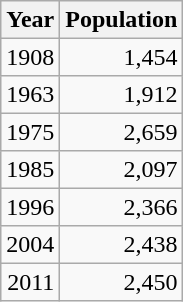<table class="wikitable" style="line-height:1.1em;">
<tr>
<th>Year</th>
<th>Population</th>
</tr>
<tr align="right">
<td>1908</td>
<td>1,454</td>
</tr>
<tr align="right">
<td>1963</td>
<td>1,912</td>
</tr>
<tr align="right">
<td>1975</td>
<td>2,659</td>
</tr>
<tr align="right">
<td>1985</td>
<td>2,097</td>
</tr>
<tr align="right">
<td>1996</td>
<td>2,366</td>
</tr>
<tr align="right">
<td>2004</td>
<td>2,438</td>
</tr>
<tr align="right">
<td>2011</td>
<td>2,450</td>
</tr>
</table>
